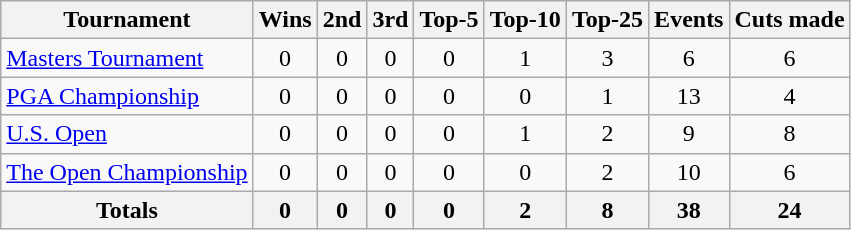<table class=wikitable style=text-align:center>
<tr>
<th>Tournament</th>
<th>Wins</th>
<th>2nd</th>
<th>3rd</th>
<th>Top-5</th>
<th>Top-10</th>
<th>Top-25</th>
<th>Events</th>
<th>Cuts made</th>
</tr>
<tr>
<td align=left><a href='#'>Masters Tournament</a></td>
<td>0</td>
<td>0</td>
<td>0</td>
<td>0</td>
<td>1</td>
<td>3</td>
<td>6</td>
<td>6</td>
</tr>
<tr>
<td align=left><a href='#'>PGA Championship</a></td>
<td>0</td>
<td>0</td>
<td>0</td>
<td>0</td>
<td>0</td>
<td>1</td>
<td>13</td>
<td>4</td>
</tr>
<tr>
<td align=left><a href='#'>U.S. Open</a></td>
<td>0</td>
<td>0</td>
<td>0</td>
<td>0</td>
<td>1</td>
<td>2</td>
<td>9</td>
<td>8</td>
</tr>
<tr>
<td align=left><a href='#'>The Open Championship</a></td>
<td>0</td>
<td>0</td>
<td>0</td>
<td>0</td>
<td>0</td>
<td>2</td>
<td>10</td>
<td>6</td>
</tr>
<tr>
<th>Totals</th>
<th>0</th>
<th>0</th>
<th>0</th>
<th>0</th>
<th>2</th>
<th>8</th>
<th>38</th>
<th>24</th>
</tr>
</table>
